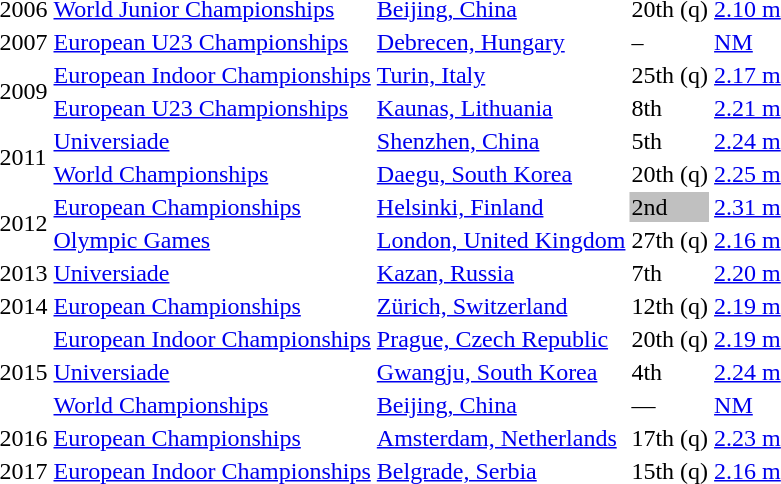<table>
<tr>
<td>2006</td>
<td><a href='#'>World Junior Championships</a></td>
<td><a href='#'>Beijing, China</a></td>
<td>20th (q)</td>
<td><a href='#'>2.10 m</a></td>
</tr>
<tr>
<td>2007</td>
<td><a href='#'>European U23 Championships</a></td>
<td><a href='#'>Debrecen, Hungary</a></td>
<td>–</td>
<td><a href='#'>NM</a></td>
</tr>
<tr>
<td rowspan=2>2009</td>
<td><a href='#'>European Indoor Championships</a></td>
<td><a href='#'>Turin, Italy</a></td>
<td>25th (q)</td>
<td><a href='#'>2.17 m</a></td>
</tr>
<tr>
<td><a href='#'>European U23 Championships</a></td>
<td><a href='#'>Kaunas, Lithuania</a></td>
<td>8th</td>
<td><a href='#'>2.21 m</a></td>
</tr>
<tr>
<td rowspan=2>2011</td>
<td><a href='#'>Universiade</a></td>
<td><a href='#'>Shenzhen, China</a></td>
<td>5th</td>
<td><a href='#'>2.24 m</a></td>
</tr>
<tr>
<td><a href='#'>World Championships</a></td>
<td><a href='#'>Daegu, South Korea</a></td>
<td>20th (q)</td>
<td><a href='#'>2.25 m</a></td>
</tr>
<tr>
<td rowspan=2>2012</td>
<td><a href='#'>European Championships</a></td>
<td><a href='#'>Helsinki, Finland</a></td>
<td bgcolor=silver>2nd</td>
<td><a href='#'>2.31 m</a></td>
</tr>
<tr>
<td><a href='#'>Olympic Games</a></td>
<td><a href='#'>London, United Kingdom</a></td>
<td>27th (q)</td>
<td><a href='#'>2.16 m</a></td>
</tr>
<tr>
<td>2013</td>
<td><a href='#'>Universiade</a></td>
<td><a href='#'>Kazan, Russia</a></td>
<td>7th</td>
<td><a href='#'>2.20 m</a></td>
</tr>
<tr>
<td>2014</td>
<td><a href='#'>European Championships</a></td>
<td><a href='#'>Zürich, Switzerland</a></td>
<td>12th (q)</td>
<td><a href='#'>2.19 m</a></td>
</tr>
<tr>
<td rowspan=3>2015</td>
<td><a href='#'>European Indoor Championships</a></td>
<td><a href='#'>Prague, Czech Republic</a></td>
<td>20th (q)</td>
<td><a href='#'>2.19 m</a></td>
</tr>
<tr>
<td><a href='#'>Universiade</a></td>
<td><a href='#'>Gwangju, South Korea</a></td>
<td>4th</td>
<td><a href='#'>2.24 m</a></td>
</tr>
<tr>
<td><a href='#'>World Championships</a></td>
<td><a href='#'>Beijing, China</a></td>
<td>—</td>
<td><a href='#'>NM</a></td>
</tr>
<tr>
<td>2016</td>
<td><a href='#'>European Championships</a></td>
<td><a href='#'>Amsterdam, Netherlands</a></td>
<td>17th (q)</td>
<td><a href='#'>2.23 m</a></td>
</tr>
<tr>
<td>2017</td>
<td><a href='#'>European Indoor Championships</a></td>
<td><a href='#'>Belgrade, Serbia</a></td>
<td>15th (q)</td>
<td><a href='#'>2.16 m</a></td>
</tr>
</table>
